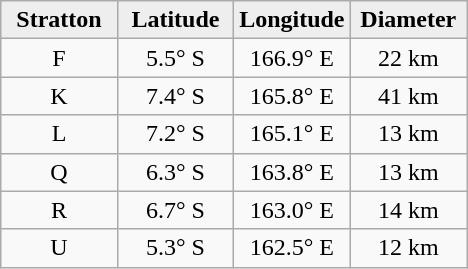<table class="wikitable">
<tr>
<th width="25%" style="background:#eeeeee;">Stratton</th>
<th width="25%" style="background:#eeeeee;">Latitude</th>
<th width="25%" style="background:#eeeeee;">Longitude</th>
<th width="25%" style="background:#eeeeee;">Diameter</th>
</tr>
<tr>
<td align="center">F</td>
<td align="center">5.5° S</td>
<td align="center">166.9° E</td>
<td align="center">22 km</td>
</tr>
<tr>
<td align="center">K</td>
<td align="center">7.4° S</td>
<td align="center">165.8° E</td>
<td align="center">41 km</td>
</tr>
<tr>
<td align="center">L</td>
<td align="center">7.2° S</td>
<td align="center">165.1° E</td>
<td align="center">13 km</td>
</tr>
<tr>
<td align="center">Q</td>
<td align="center">6.3° S</td>
<td align="center">163.8° E</td>
<td align="center">13 km</td>
</tr>
<tr>
<td align="center">R</td>
<td align="center">6.7° S</td>
<td align="center">163.0° E</td>
<td align="center">14 km</td>
</tr>
<tr>
<td align="center">U</td>
<td align="center">5.3° S</td>
<td align="center">162.5° E</td>
<td align="center">12 km</td>
</tr>
</table>
